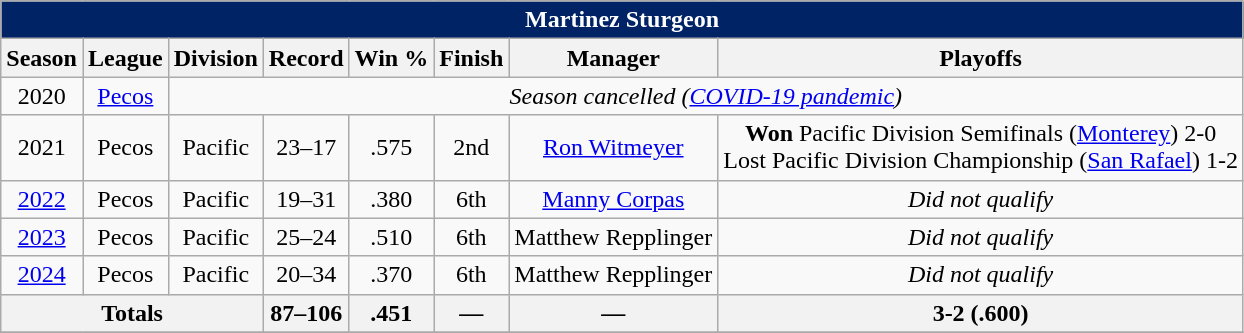<table class="wikitable">
<tr>
<th colspan="8" style="background:#002366;color: white">Martinez Sturgeon</th>
</tr>
<tr>
<th>Season</th>
<th>League</th>
<th>Division</th>
<th>Record</th>
<th>Win %</th>
<th>Finish</th>
<th>Manager</th>
<th>Playoffs</th>
</tr>
<tr align="center">
<td>2020</td>
<td><a href='#'>Pecos</a></td>
<td colspan="6"><em>Season cancelled (<a href='#'>COVID-19 pandemic</a>)</em></td>
</tr>
<tr align="center">
<td>2021</td>
<td>Pecos</td>
<td>Pacific</td>
<td>23–17</td>
<td>.575</td>
<td>2nd</td>
<td><a href='#'>Ron Witmeyer</a></td>
<td><strong>Won</strong> Pacific Division Semifinals (<a href='#'>Monterey</a>) 2-0<br> Lost Pacific Division Championship (<a href='#'>San Rafael</a>) 1-2</td>
</tr>
<tr align="center">
<td><a href='#'>2022</a></td>
<td>Pecos</td>
<td>Pacific</td>
<td>19–31</td>
<td>.380</td>
<td>6th</td>
<td><a href='#'>Manny Corpas</a></td>
<td><em>Did not qualify</em></td>
</tr>
<tr align="center">
<td><a href='#'>2023</a></td>
<td>Pecos</td>
<td>Pacific</td>
<td>25–24</td>
<td>.510</td>
<td>6th</td>
<td>Matthew Repplinger</td>
<td><em>Did not qualify</em></td>
</tr>
<tr align="center">
<td><a href='#'>2024</a></td>
<td>Pecos</td>
<td>Pacific</td>
<td>20–34</td>
<td>.370</td>
<td>6th</td>
<td>Matthew Repplinger</td>
<td><em>Did not qualify</em></td>
</tr>
<tr align="center">
<th colspan="3">Totals</th>
<th>87–106</th>
<th>.451</th>
<th>—</th>
<th>—</th>
<th>3-2 (.600)</th>
</tr>
<tr>
</tr>
</table>
